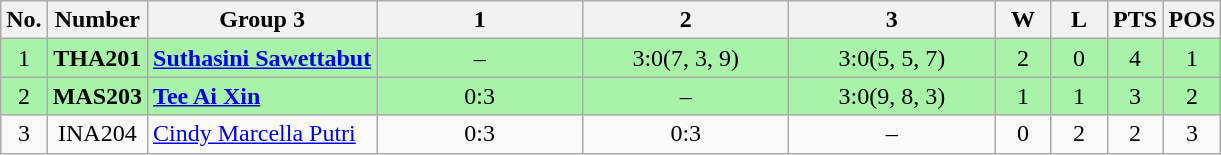<table class=wikitable style="text-align:center;">
<tr>
<th>No.</th>
<th>Number</th>
<th>Group 3</th>
<th width=130>1</th>
<th width=130>2</th>
<th width=130>3</th>
<th width=30>W</th>
<th width=30>L</th>
<th width=30>PTS</th>
<th width=30>POS</th>
</tr>
<tr bgcolor=#a7f3a7>
<td>1</td>
<td><strong>THA201</strong></td>
<td style="text-align:left;"> <strong><a href='#'>Suthasini Sawettabut</a></strong></td>
<td>–</td>
<td>3:0(7, 3, 9)</td>
<td>3:0(5, 5, 7)</td>
<td>2</td>
<td>0</td>
<td>4</td>
<td>1</td>
</tr>
<tr bgcolor=#a7f3a7>
<td>2</td>
<td><strong>MAS203</strong></td>
<td style="text-align:left;"> <strong><a href='#'>Tee Ai Xin</a></strong></td>
<td>0:3</td>
<td>–</td>
<td>3:0(9, 8, 3)</td>
<td>1</td>
<td>1</td>
<td>3</td>
<td>2</td>
</tr>
<tr>
<td>3</td>
<td>INA204</td>
<td style="text-align:left;"> <a href='#'>Cindy Marcella Putri</a></td>
<td>0:3</td>
<td>0:3</td>
<td>–</td>
<td>0</td>
<td>2</td>
<td>2</td>
<td>3</td>
</tr>
</table>
